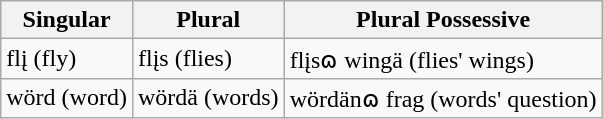<table class="wikitable">
<tr>
<th>Singular</th>
<th>Plural</th>
<th>Plural Possessive</th>
</tr>
<tr>
<td>flį (fly)</td>
<td>flįs (flies)</td>
<td>flįsɷ wingä (flies' wings)</td>
</tr>
<tr>
<td>wörd (word)</td>
<td>wördä (words)</td>
<td>wördänɷ frag (words' question)</td>
</tr>
</table>
